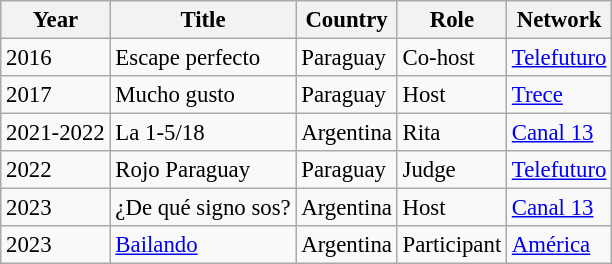<table class="wikitable" style="font-size: 95%;">
<tr>
<th>Year</th>
<th>Title</th>
<th>Country</th>
<th>Role</th>
<th>Network</th>
</tr>
<tr>
<td>2016</td>
<td>Escape perfecto</td>
<td>Paraguay</td>
<td>Co-host</td>
<td><a href='#'>Telefuturo</a></td>
</tr>
<tr>
<td>2017</td>
<td>Mucho gusto</td>
<td>Paraguay</td>
<td>Host</td>
<td><a href='#'>Trece</a></td>
</tr>
<tr>
<td>2021-2022</td>
<td>La 1-5/18</td>
<td>Argentina</td>
<td>Rita</td>
<td><a href='#'>Canal 13</a></td>
</tr>
<tr>
<td>2022</td>
<td>Rojo Paraguay</td>
<td>Paraguay</td>
<td>Judge</td>
<td><a href='#'>Telefuturo</a></td>
</tr>
<tr>
<td>2023</td>
<td>¿De qué signo sos?</td>
<td>Argentina</td>
<td>Host</td>
<td><a href='#'>Canal 13</a></td>
</tr>
<tr>
<td>2023</td>
<td><a href='#'>Bailando</a></td>
<td>Argentina</td>
<td>Participant</td>
<td><a href='#'>América</a></td>
</tr>
</table>
